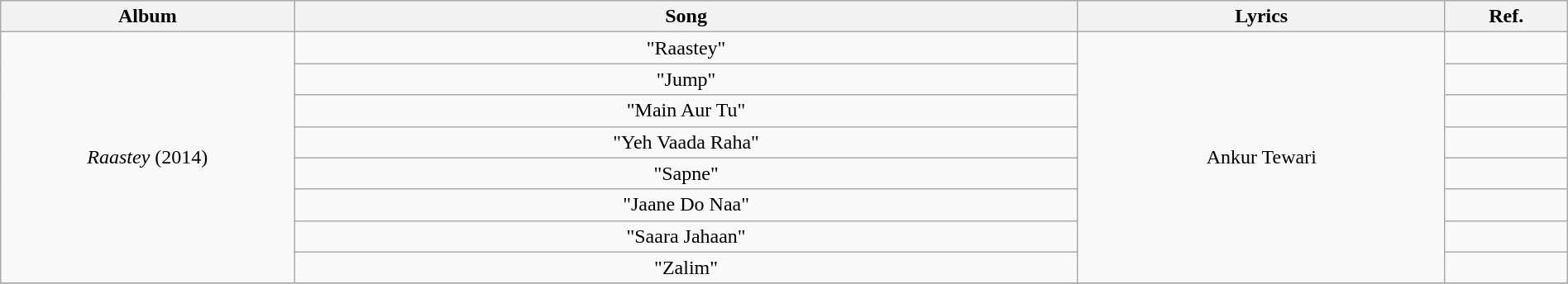<table class="wikitable" width="100%" style="text-align:center; background:""; textcolor:#000;">
<tr>
<th width=12%><strong>Album</strong></th>
<th width=32%><strong>Song</strong></th>
<th width=15%><strong>Lyrics</strong></th>
<th width=5%><strong>Ref.</strong></th>
</tr>
<tr>
<td rowspan="8"><em>Raastey</em> (2014)</td>
<td>"Raastey"</td>
<td rowspan="8">Ankur Tewari</td>
<td></td>
</tr>
<tr>
<td>"Jump"</td>
<td></td>
</tr>
<tr>
<td>"Main Aur Tu"</td>
<td></td>
</tr>
<tr>
<td>"Yeh Vaada Raha"</td>
<td></td>
</tr>
<tr>
<td>"Sapne"</td>
<td></td>
</tr>
<tr>
<td>"Jaane Do Naa"</td>
<td></td>
</tr>
<tr>
<td>"Saara Jahaan"</td>
<td></td>
</tr>
<tr>
<td>"Zalim"</td>
<td></td>
</tr>
<tr>
</tr>
</table>
